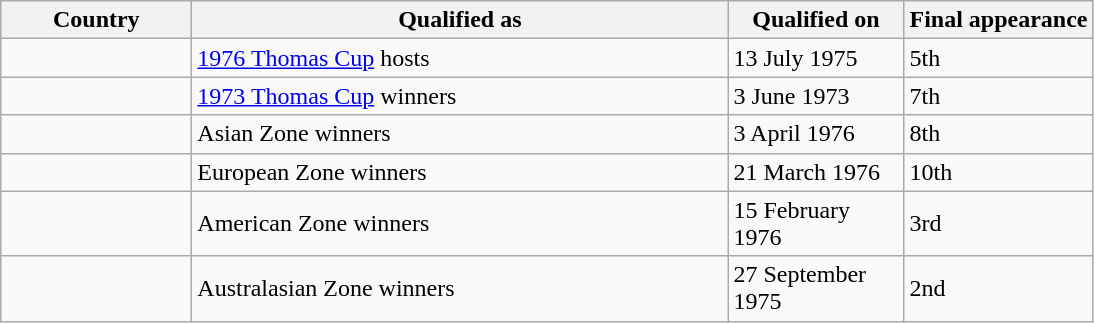<table class="sortable wikitable">
<tr>
<th width="120">Country</th>
<th width="350">Qualified as</th>
<th width="110">Qualified on</th>
<th>Final appearance</th>
</tr>
<tr>
<td></td>
<td><a href='#'>1976 Thomas Cup</a> hosts</td>
<td>13 July 1975</td>
<td>5th</td>
</tr>
<tr>
<td></td>
<td><a href='#'>1973 Thomas Cup</a> winners</td>
<td>3 June 1973</td>
<td>7th</td>
</tr>
<tr>
<td></td>
<td>Asian Zone winners</td>
<td>3 April 1976</td>
<td>8th</td>
</tr>
<tr>
<td></td>
<td>European Zone winners</td>
<td>21 March 1976</td>
<td>10th</td>
</tr>
<tr>
<td></td>
<td>American Zone winners</td>
<td>15 February 1976</td>
<td>3rd</td>
</tr>
<tr>
<td></td>
<td>Australasian Zone winners</td>
<td>27 September 1975</td>
<td>2nd</td>
</tr>
</table>
